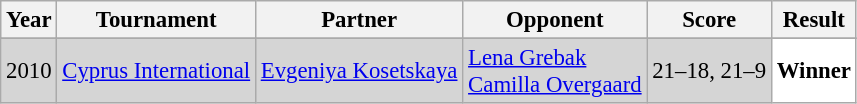<table class="sortable wikitable" style="font-size: 95%;">
<tr>
<th>Year</th>
<th>Tournament</th>
<th>Partner</th>
<th>Opponent</th>
<th>Score</th>
<th>Result</th>
</tr>
<tr>
</tr>
<tr style="background:#D5D5D5">
<td align="center">2010</td>
<td align="left"><a href='#'>Cyprus International</a></td>
<td align="left"> <a href='#'>Evgeniya Kosetskaya</a></td>
<td align="left"> <a href='#'>Lena Grebak</a><br> <a href='#'>Camilla Overgaard</a></td>
<td align="left">21–18, 21–9</td>
<td style="text-align:left; background:white"> <strong>Winner</strong></td>
</tr>
</table>
